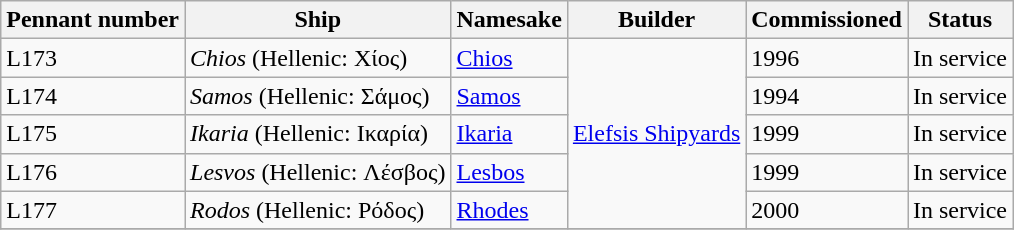<table class="wikitable" border="1">
<tr>
<th>Pennant number</th>
<th>Ship</th>
<th>Namesake</th>
<th>Builder</th>
<th>Commissioned</th>
<th>Status</th>
</tr>
<tr>
<td>L173</td>
<td><em>Chios</em> (Hellenic: Χίος)</td>
<td><a href='#'>Chios</a></td>
<td rowspan=5 align=center><a href='#'>Elefsis Shipyards</a></td>
<td>1996</td>
<td>In service</td>
</tr>
<tr>
<td>L174</td>
<td><em>Samos</em> (Hellenic: Σάμος)</td>
<td><a href='#'>Samos</a></td>
<td>1994</td>
<td>In service</td>
</tr>
<tr>
<td>L175</td>
<td><em>Ikaria</em> (Hellenic: Ικαρία)</td>
<td><a href='#'>Ikaria</a></td>
<td>1999</td>
<td>In service</td>
</tr>
<tr>
<td>L176</td>
<td><em>Lesvos</em> (Hellenic: Λέσβος)</td>
<td><a href='#'>Lesbos</a></td>
<td>1999</td>
<td>In service</td>
</tr>
<tr>
<td>L177</td>
<td><em>Rodos</em> (Hellenic: Ρόδος)</td>
<td><a href='#'>Rhodes</a></td>
<td>2000</td>
<td>In service</td>
</tr>
<tr>
</tr>
</table>
